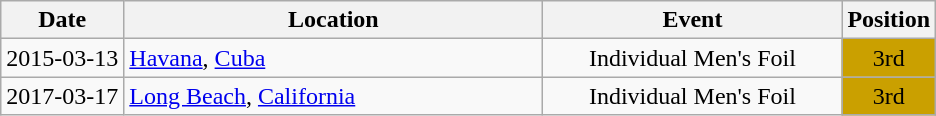<table class="wikitable" style="text-align:center;">
<tr>
<th>Date</th>
<th style="width:17em">Location</th>
<th style="width:12em">Event</th>
<th>Position</th>
</tr>
<tr>
<td>2015-03-13</td>
<td rowspan="1" align="left"> <a href='#'>Havana</a>, <a href='#'>Cuba</a></td>
<td>Individual Men's Foil</td>
<td bgcolor="caramel">3rd</td>
</tr>
<tr>
<td>2017-03-17</td>
<td rowspan="1" align="left"> <a href='#'>Long Beach</a>, <a href='#'>California</a></td>
<td>Individual Men's Foil</td>
<td bgcolor="caramel">3rd</td>
</tr>
</table>
